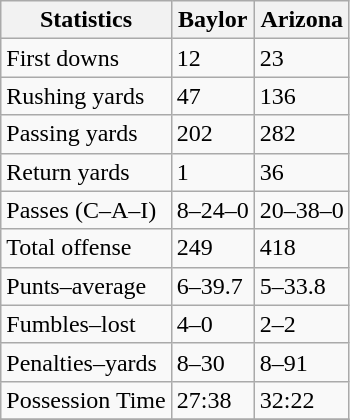<table class="wikitable">
<tr>
<th>Statistics</th>
<th>Baylor</th>
<th>Arizona</th>
</tr>
<tr>
<td>First downs</td>
<td>12</td>
<td>23</td>
</tr>
<tr>
<td>Rushing yards</td>
<td>47</td>
<td>136</td>
</tr>
<tr>
<td>Passing yards</td>
<td>202</td>
<td>282</td>
</tr>
<tr>
<td>Return yards</td>
<td>1</td>
<td>36</td>
</tr>
<tr>
<td>Passes (C–A–I)</td>
<td>8–24–0</td>
<td>20–38–0</td>
</tr>
<tr>
<td>Total offense</td>
<td>249</td>
<td>418</td>
</tr>
<tr>
<td>Punts–average</td>
<td>6–39.7</td>
<td>5–33.8</td>
</tr>
<tr>
<td>Fumbles–lost</td>
<td>4–0</td>
<td>2–2</td>
</tr>
<tr>
<td>Penalties–yards</td>
<td>8–30</td>
<td>8–91</td>
</tr>
<tr>
<td>Possession Time</td>
<td>27:38</td>
<td>32:22</td>
</tr>
<tr>
</tr>
</table>
